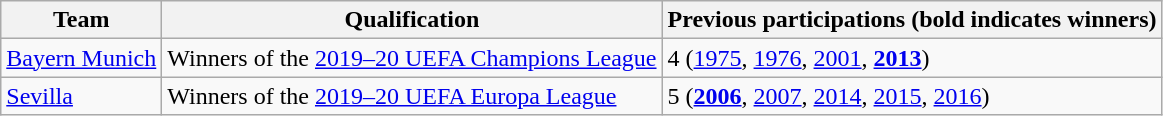<table class="wikitable">
<tr>
<th>Team</th>
<th>Qualification</th>
<th>Previous participations (bold indicates winners)</th>
</tr>
<tr>
<td> <a href='#'>Bayern Munich</a></td>
<td>Winners of the <a href='#'>2019–20 UEFA Champions League</a></td>
<td>4 (<a href='#'>1975</a>, <a href='#'>1976</a>, <a href='#'>2001</a>, <strong><a href='#'>2013</a></strong>)</td>
</tr>
<tr>
<td> <a href='#'>Sevilla</a></td>
<td>Winners of the <a href='#'>2019–20 UEFA Europa League</a></td>
<td>5 (<strong><a href='#'>2006</a></strong>, <a href='#'>2007</a>, <a href='#'>2014</a>, <a href='#'>2015</a>, <a href='#'>2016</a>)</td>
</tr>
</table>
